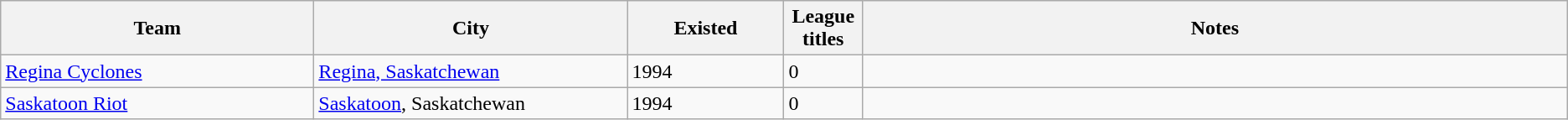<table class="wikitable">
<tr>
<th bgcolor="#DDDDFF" width="20%">Team</th>
<th bgcolor="#DDDDFF" width="20%">City</th>
<th bgcolor="#DDDDFF" width="10%">Existed</th>
<th bgcolor="#DDDDFF" width="5%">League titles</th>
<th bgcolor="#DDDDFF" width="45%">Notes</th>
</tr>
<tr>
<td><a href='#'>Regina Cyclones</a></td>
<td><a href='#'>Regina, Saskatchewan</a></td>
<td>1994</td>
<td>0</td>
<td></td>
</tr>
<tr>
<td><a href='#'>Saskatoon Riot</a></td>
<td><a href='#'>Saskatoon</a>, Saskatchewan</td>
<td>1994</td>
<td>0</td>
<td></td>
</tr>
</table>
